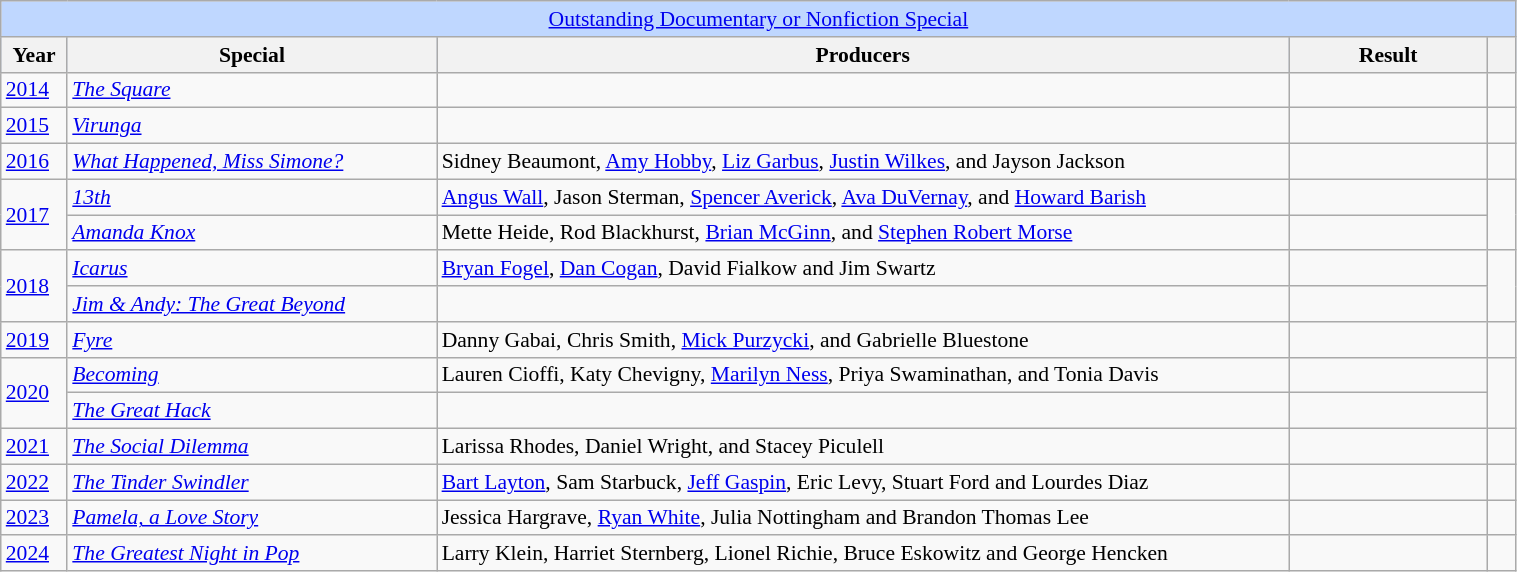<table class="wikitable plainrowheaders" style="font-size: 90%" width=80%>
<tr ---- bgcolor="#bfd7ff">
<td colspan=6 align=center><a href='#'>Outstanding Documentary or Nonfiction Special</a></td>
</tr>
<tr ---- bgcolor="#bfd7ff">
<th scope="col" style="width:1%;">Year</th>
<th scope="col" style="width:13%;">Special</th>
<th scope="col" style="width:30%;">Producers</th>
<th scope="col" style="width:7%;">Result</th>
<th scope="col" style="width:1%;"></th>
</tr>
<tr>
<td><a href='#'>2014</a></td>
<td><em><a href='#'>The Square</a></em></td>
<td></td>
<td></td>
<td></td>
</tr>
<tr>
<td><a href='#'>2015</a></td>
<td><em><a href='#'>Virunga</a></em></td>
<td></td>
<td></td>
<td></td>
</tr>
<tr>
<td><a href='#'>2016</a></td>
<td><em><a href='#'>What Happened, Miss Simone?</a></em></td>
<td>Sidney Beaumont, <a href='#'>Amy Hobby</a>, <a href='#'>Liz Garbus</a>, <a href='#'>Justin Wilkes</a>, and Jayson Jackson</td>
<td></td>
<td></td>
</tr>
<tr>
<td rowspan="2"><a href='#'>2017</a></td>
<td><em><a href='#'>13th</a></em></td>
<td><a href='#'>Angus Wall</a>, Jason Sterman, <a href='#'>Spencer Averick</a>, <a href='#'>Ava DuVernay</a>, and <a href='#'>Howard Barish</a></td>
<td></td>
<td rowspan="2"></td>
</tr>
<tr>
<td><em><a href='#'>Amanda Knox</a></em></td>
<td>Mette Heide, Rod Blackhurst, <a href='#'>Brian McGinn</a>, and <a href='#'>Stephen Robert Morse</a></td>
<td></td>
</tr>
<tr>
<td rowspan="2"><a href='#'>2018</a></td>
<td><em><a href='#'>Icarus</a></em></td>
<td><a href='#'>Bryan Fogel</a>, <a href='#'>Dan Cogan</a>, David Fialkow and Jim Swartz</td>
<td></td>
<td rowspan="2"></td>
</tr>
<tr>
<td><em><a href='#'>Jim & Andy: The Great Beyond</a></em></td>
<td></td>
<td></td>
</tr>
<tr>
<td><a href='#'>2019</a></td>
<td><em><a href='#'>Fyre</a></em></td>
<td>Danny Gabai, Chris Smith, <a href='#'>Mick Purzycki</a>, and Gabrielle Bluestone</td>
<td></td>
<td></td>
</tr>
<tr>
<td rowspan="2"><a href='#'>2020</a></td>
<td><em><a href='#'>Becoming</a></em></td>
<td>Lauren Cioffi, Katy Chevigny, <a href='#'>Marilyn Ness</a>, Priya Swaminathan, and Tonia Davis</td>
<td></td>
<td rowspan="2"></td>
</tr>
<tr>
<td><em><a href='#'>The Great Hack</a></em></td>
<td></td>
<td></td>
</tr>
<tr>
<td><a href='#'>2021</a></td>
<td><em><a href='#'>The Social Dilemma</a></em></td>
<td>Larissa Rhodes, Daniel Wright, and Stacey Piculell</td>
<td></td>
<td></td>
</tr>
<tr>
<td><a href='#'>2022</a></td>
<td><em><a href='#'>The Tinder Swindler</a></em></td>
<td><a href='#'>Bart Layton</a>, Sam Starbuck, <a href='#'>Jeff Gaspin</a>, Eric Levy, Stuart Ford and Lourdes Diaz</td>
<td></td>
<td></td>
</tr>
<tr>
<td><a href='#'>2023</a></td>
<td><em><a href='#'>Pamela, a Love Story</a></em></td>
<td>Jessica Hargrave, <a href='#'>Ryan White</a>, Julia Nottingham and Brandon Thomas Lee</td>
<td></td>
<td></td>
</tr>
<tr>
<td><a href='#'>2024</a></td>
<td><em><a href='#'>The Greatest Night in Pop</a></em></td>
<td>Larry Klein, Harriet Sternberg, Lionel Richie, Bruce Eskowitz and George Hencken</td>
<td></td>
<td></td>
</tr>
</table>
